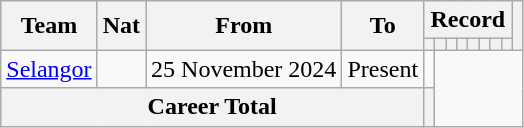<table class="wikitable" style="text-align: center;">
<tr>
<th rowspan="2">Team</th>
<th rowspan="2">Nat</th>
<th rowspan="2">From</th>
<th rowspan="2">To</th>
<th colspan="8">Record</th>
<th rowspan="2"></th>
</tr>
<tr>
<th></th>
<th></th>
<th></th>
<th></th>
<th></th>
<th></th>
<th></th>
<th></th>
</tr>
<tr>
<td align="left"><a href='#'>Selangor</a></td>
<td></td>
<td align="left">25 November 2024</td>
<td align="left">Present<br></td>
<td></td>
</tr>
<tr>
<th colspan="4">Career Total<br></th>
<th></th>
</tr>
</table>
